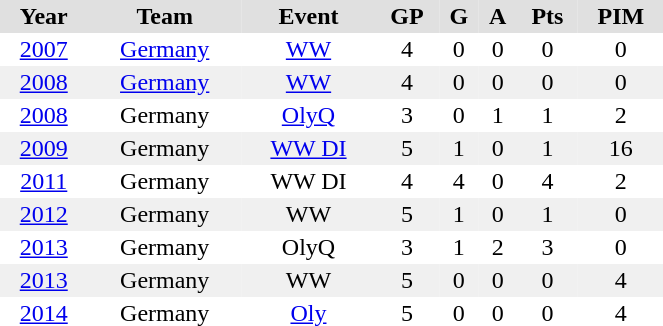<table BORDER="0" CELLPADDING="2" CELLSPACING="0" width="35%">
<tr ALIGN="center" bgcolor="#e0e0e0">
<th>Year</th>
<th>Team</th>
<th>Event</th>
<th>GP</th>
<th>G</th>
<th>A</th>
<th>Pts</th>
<th>PIM</th>
</tr>
<tr ALIGN="center">
<td><a href='#'>2007</a></td>
<td><a href='#'>Germany</a></td>
<td><a href='#'>WW</a></td>
<td>4</td>
<td>0</td>
<td>0</td>
<td>0</td>
<td>0</td>
</tr>
<tr ALIGN="center" bgcolor="#f0f0f0">
<td><a href='#'>2008</a></td>
<td><a href='#'>Germany</a></td>
<td><a href='#'>WW</a></td>
<td>4</td>
<td>0</td>
<td>0</td>
<td>0</td>
<td>0</td>
</tr>
<tr ALIGN="center">
<td><a href='#'>2008</a></td>
<td>Germany</td>
<td><a href='#'>OlyQ</a></td>
<td>3</td>
<td>0</td>
<td>1</td>
<td>1</td>
<td>2</td>
</tr>
<tr ALIGN="center" bgcolor="#f0f0f0">
<td><a href='#'>2009</a></td>
<td>Germany</td>
<td><a href='#'>WW DI</a></td>
<td>5</td>
<td>1</td>
<td>0</td>
<td>1</td>
<td>16</td>
</tr>
<tr ALIGN="center">
<td><a href='#'>2011</a></td>
<td>Germany</td>
<td>WW DI</td>
<td>4</td>
<td>4</td>
<td>0</td>
<td>4</td>
<td>2</td>
</tr>
<tr ALIGN="center" bgcolor="#f0f0f0">
<td><a href='#'>2012</a></td>
<td>Germany</td>
<td>WW</td>
<td>5</td>
<td>1</td>
<td>0</td>
<td>1</td>
<td>0</td>
</tr>
<tr ALIGN="center">
<td><a href='#'>2013</a></td>
<td>Germany</td>
<td>OlyQ</td>
<td>3</td>
<td>1</td>
<td>2</td>
<td>3</td>
<td>0</td>
</tr>
<tr ALIGN="center" bgcolor="#f0f0f0">
<td><a href='#'>2013</a></td>
<td>Germany</td>
<td>WW</td>
<td>5</td>
<td>0</td>
<td>0</td>
<td>0</td>
<td>4</td>
</tr>
<tr ALIGN="center">
<td><a href='#'>2014</a></td>
<td>Germany</td>
<td><a href='#'>Oly</a></td>
<td>5</td>
<td>0</td>
<td>0</td>
<td>0</td>
<td>4</td>
</tr>
</table>
